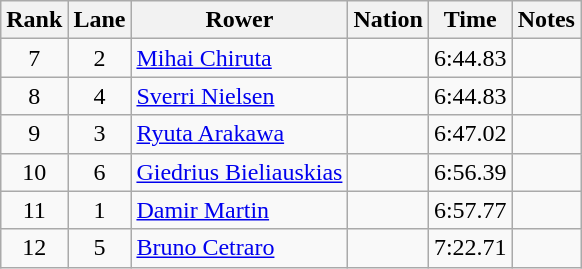<table class="wikitable sortable" style="text-align:center">
<tr>
<th>Rank</th>
<th>Lane</th>
<th>Rower</th>
<th>Nation</th>
<th>Time</th>
<th>Notes</th>
</tr>
<tr>
<td>7</td>
<td>2</td>
<td align=left><a href='#'>Mihai Chiruta</a></td>
<td align=left></td>
<td>6:44.83</td>
<td rowspan="1"></td>
</tr>
<tr>
<td>8</td>
<td>4</td>
<td align=left><a href='#'>Sverri Nielsen</a></td>
<td align=left></td>
<td>6:44.83</td>
<td></td>
</tr>
<tr>
<td>9</td>
<td>3</td>
<td align=left><a href='#'>Ryuta Arakawa</a></td>
<td align=left></td>
<td>6:47.02</td>
<td></td>
</tr>
<tr>
<td>10</td>
<td>6</td>
<td align=left><a href='#'>Giedrius Bieliauskias</a></td>
<td align=left></td>
<td>6:56.39</td>
<td></td>
</tr>
<tr>
<td>11</td>
<td>1</td>
<td align=left><a href='#'>Damir Martin</a></td>
<td align=left></td>
<td>6:57.77</td>
<td rowspan="1"></td>
</tr>
<tr>
<td>12</td>
<td>5</td>
<td align=left><a href='#'>Bruno Cetraro</a></td>
<td align=left></td>
<td>7:22.71</td>
<td rowspan="1"></td>
</tr>
</table>
